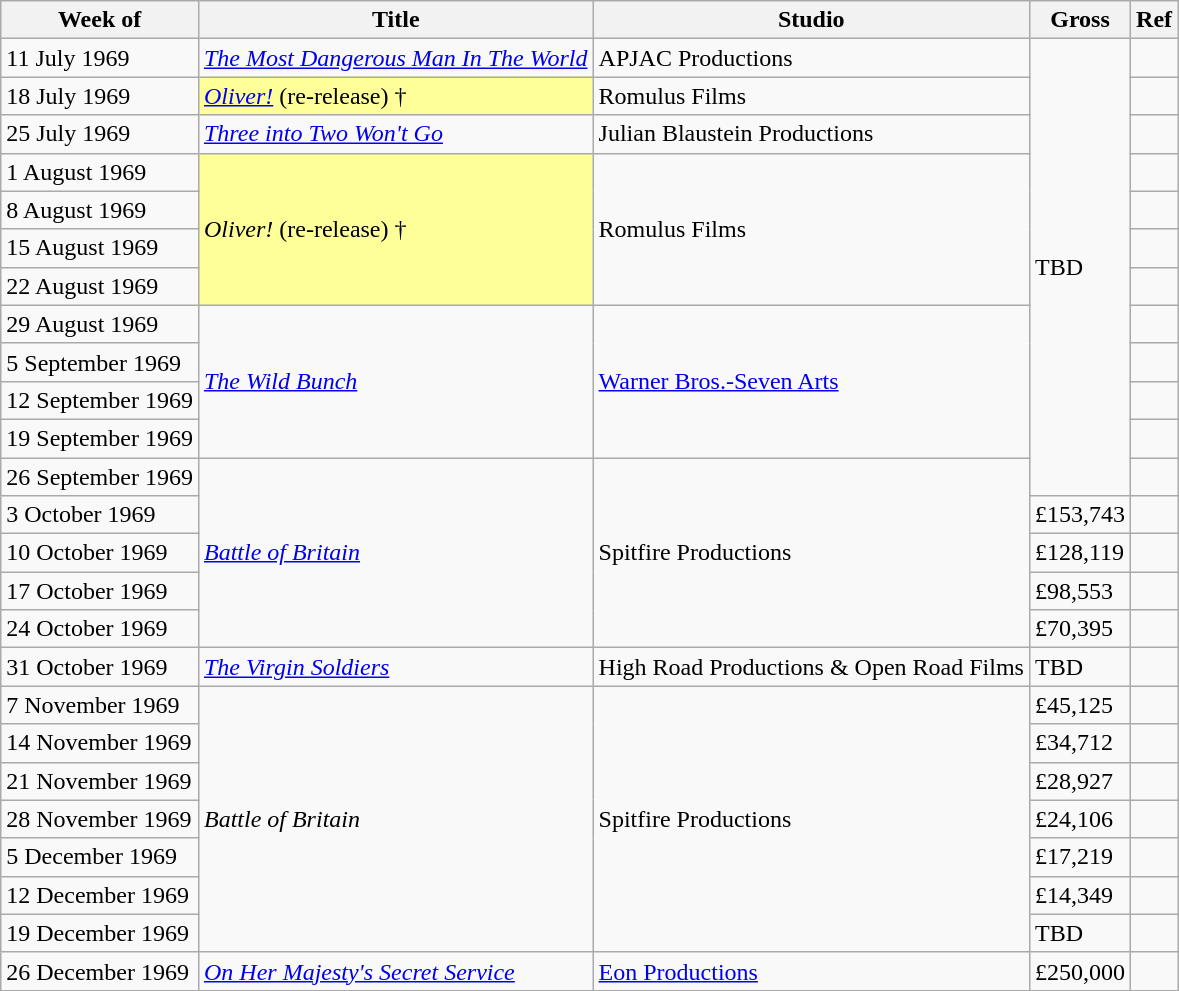<table class="wikitable sortable">
<tr>
<th>Week of</th>
<th>Title</th>
<th>Studio</th>
<th>Gross</th>
<th>Ref</th>
</tr>
<tr>
<td>11 July 1969</td>
<td><em><a href='#'>The Most Dangerous Man In The World</a></em></td>
<td>APJAC Productions</td>
<td rowspan="12">TBD</td>
<td></td>
</tr>
<tr>
<td>18 July 1969</td>
<td style="background-color:#FFFF99"><em><a href='#'>Oliver!</a></em> (re-release) †</td>
<td>Romulus Films</td>
<td></td>
</tr>
<tr>
<td>25 July 1969</td>
<td><em><a href='#'>Three into Two Won't Go</a></em></td>
<td>Julian Blaustein Productions</td>
<td></td>
</tr>
<tr>
<td>1 August 1969</td>
<td rowspan="4" style="background-color:#FFFF99"><em>Oliver!</em> (re-release) †</td>
<td rowspan="4">Romulus Films</td>
<td></td>
</tr>
<tr>
<td>8 August 1969</td>
<td></td>
</tr>
<tr>
<td>15 August 1969</td>
<td></td>
</tr>
<tr>
<td>22 August 1969</td>
<td></td>
</tr>
<tr>
<td>29 August 1969</td>
<td rowspan="4"><em><a href='#'>The Wild Bunch</a></em></td>
<td rowspan="4"><a href='#'>Warner Bros.-Seven Arts</a></td>
<td></td>
</tr>
<tr>
<td>5 September 1969</td>
<td></td>
</tr>
<tr>
<td>12 September 1969</td>
<td></td>
</tr>
<tr>
<td>19 September 1969</td>
<td></td>
</tr>
<tr>
<td>26 September 1969</td>
<td rowspan="5"><em><a href='#'>Battle of Britain</a></em></td>
<td rowspan="5">Spitfire Productions</td>
<td></td>
</tr>
<tr>
<td>3 October 1969</td>
<td>£153,743</td>
<td></td>
</tr>
<tr>
<td>10 October 1969</td>
<td>£128,119</td>
<td></td>
</tr>
<tr>
<td>17 October 1969</td>
<td>£98,553</td>
<td></td>
</tr>
<tr>
<td>24 October 1969</td>
<td>£70,395</td>
<td></td>
</tr>
<tr>
<td>31 October 1969</td>
<td><em><a href='#'>The Virgin Soldiers</a></em></td>
<td>High Road Productions & Open Road Films</td>
<td>TBD</td>
<td></td>
</tr>
<tr>
<td>7 November 1969</td>
<td rowspan="7"><em>Battle of Britain</em></td>
<td rowspan="7">Spitfire Productions</td>
<td>£45,125</td>
<td></td>
</tr>
<tr>
<td>14 November 1969</td>
<td>£34,712</td>
<td></td>
</tr>
<tr>
<td>21 November 1969</td>
<td>£28,927</td>
<td></td>
</tr>
<tr>
<td>28 November 1969</td>
<td>£24,106</td>
<td></td>
</tr>
<tr>
<td>5 December 1969</td>
<td>£17,219</td>
<td></td>
</tr>
<tr>
<td>12 December 1969</td>
<td>£14,349</td>
<td></td>
</tr>
<tr>
<td>19 December 1969</td>
<td>TBD</td>
<td></td>
</tr>
<tr>
<td>26 December 1969</td>
<td><em><a href='#'>On Her Majesty's Secret Service</a></em></td>
<td><a href='#'>Eon Productions</a></td>
<td>£250,000</td>
<td></td>
</tr>
</table>
